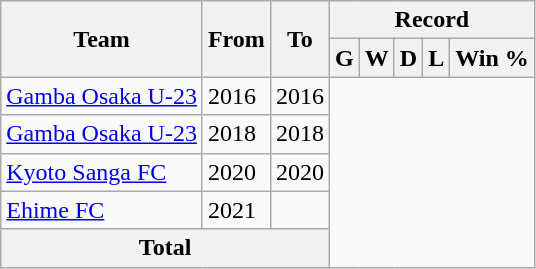<table class="wikitable" style="text-align: center">
<tr>
<th rowspan="2">Team</th>
<th rowspan="2">From</th>
<th rowspan="2">To</th>
<th colspan="5">Record</th>
</tr>
<tr>
<th>G</th>
<th>W</th>
<th>D</th>
<th>L</th>
<th>Win %</th>
</tr>
<tr>
<td align="left"><a href='#'>Gamba Osaka U-23</a></td>
<td align="left">2016</td>
<td align="left">2016<br></td>
</tr>
<tr>
<td align="left"><a href='#'>Gamba Osaka U-23</a></td>
<td align="left">2018</td>
<td align="left">2018<br></td>
</tr>
<tr>
<td align="left"><a href='#'>Kyoto Sanga FC</a></td>
<td align="left">2020</td>
<td align="left">2020<br></td>
</tr>
<tr>
<td align="left"><a href='#'>Ehime FC</a></td>
<td align="left">2021</td>
<td align="left"><br></td>
</tr>
<tr>
<th colspan="3">Total<br></th>
</tr>
</table>
